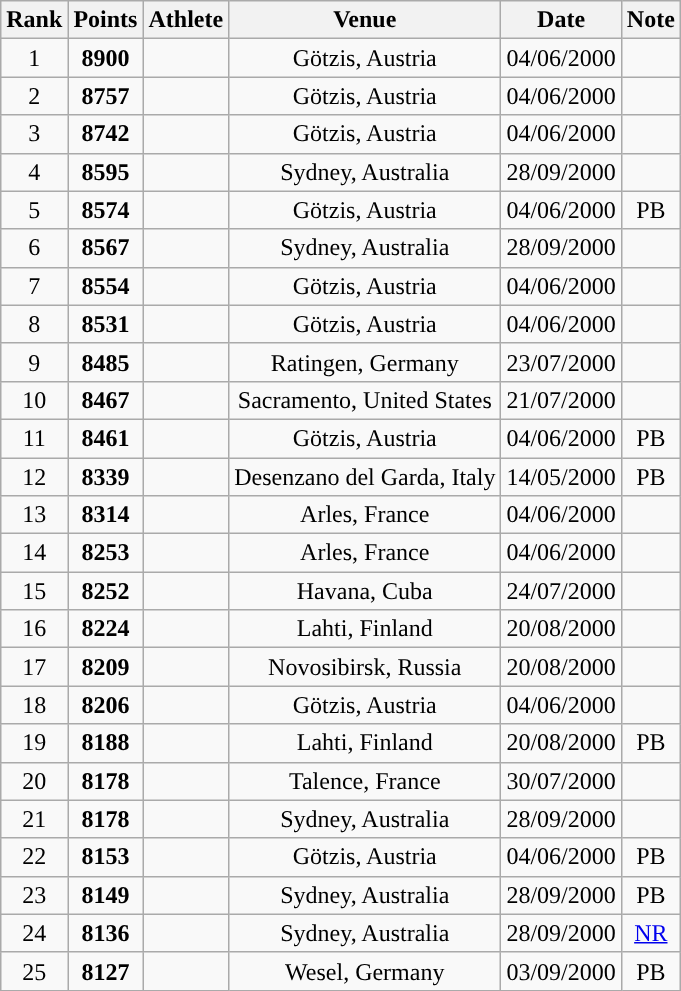<table class="wikitable" style=" text-align:center;">
<tr>
<th>Rank</th>
<th>Points</th>
<th>Athlete</th>
<th>Venue</th>
<th>Date</th>
<th>Note</th>
</tr>
<tr>
<td>1</td>
<td><strong>8900</strong></td>
<td align=left></td>
<td>Götzis, Austria</td>
<td>04/06/2000</td>
<td></td>
</tr>
<tr>
<td>2</td>
<td><strong>8757</strong></td>
<td align=left></td>
<td>Götzis, Austria</td>
<td>04/06/2000</td>
<td></td>
</tr>
<tr>
<td>3</td>
<td><strong>8742</strong></td>
<td align=left></td>
<td>Götzis, Austria</td>
<td>04/06/2000</td>
<td></td>
</tr>
<tr>
<td>4</td>
<td><strong>8595</strong></td>
<td align=left></td>
<td>Sydney, Australia</td>
<td>28/09/2000</td>
<td></td>
</tr>
<tr>
<td>5</td>
<td><strong>8574</strong></td>
<td align=left></td>
<td>Götzis, Austria</td>
<td>04/06/2000</td>
<td>PB</td>
</tr>
<tr>
<td>6</td>
<td><strong>8567</strong></td>
<td align=left></td>
<td>Sydney, Australia</td>
<td>28/09/2000</td>
<td></td>
</tr>
<tr>
<td>7</td>
<td><strong>8554</strong></td>
<td align=left></td>
<td>Götzis, Austria</td>
<td>04/06/2000</td>
<td></td>
</tr>
<tr>
<td>8</td>
<td><strong>8531</strong></td>
<td align=left></td>
<td>Götzis, Austria</td>
<td>04/06/2000</td>
<td></td>
</tr>
<tr>
<td>9</td>
<td><strong>8485</strong></td>
<td align=left></td>
<td>Ratingen, Germany</td>
<td>23/07/2000</td>
<td></td>
</tr>
<tr>
<td>10</td>
<td><strong>8467</strong></td>
<td align=left></td>
<td>Sacramento, United States</td>
<td>21/07/2000</td>
<td></td>
</tr>
<tr>
<td>11</td>
<td><strong>8461</strong></td>
<td align=left></td>
<td>Götzis, Austria</td>
<td>04/06/2000</td>
<td>PB</td>
</tr>
<tr>
<td>12</td>
<td><strong>8339</strong></td>
<td align=left></td>
<td>Desenzano del Garda, Italy</td>
<td>14/05/2000</td>
<td>PB</td>
</tr>
<tr>
<td>13</td>
<td><strong>8314</strong></td>
<td align=left></td>
<td>Arles, France</td>
<td>04/06/2000</td>
<td></td>
</tr>
<tr>
<td>14</td>
<td><strong>8253</strong></td>
<td align=left></td>
<td>Arles, France</td>
<td>04/06/2000</td>
<td></td>
</tr>
<tr>
<td>15</td>
<td><strong>8252</strong></td>
<td align=left></td>
<td>Havana, Cuba</td>
<td>24/07/2000</td>
<td></td>
</tr>
<tr>
<td>16</td>
<td><strong>8224</strong></td>
<td align=left></td>
<td>Lahti, Finland</td>
<td>20/08/2000</td>
<td></td>
</tr>
<tr>
<td>17</td>
<td><strong>8209</strong></td>
<td align=left></td>
<td>Novosibirsk, Russia</td>
<td>20/08/2000</td>
<td></td>
</tr>
<tr>
<td>18</td>
<td><strong>8206</strong></td>
<td align=left></td>
<td>Götzis, Austria</td>
<td>04/06/2000</td>
<td></td>
</tr>
<tr>
<td>19</td>
<td><strong>8188</strong></td>
<td align=left></td>
<td>Lahti, Finland</td>
<td>20/08/2000</td>
<td>PB</td>
</tr>
<tr>
<td>20</td>
<td><strong>8178</strong></td>
<td align=left></td>
<td>Talence, France</td>
<td>30/07/2000</td>
<td></td>
</tr>
<tr>
<td>21</td>
<td><strong>8178</strong></td>
<td align=left></td>
<td>Sydney, Australia</td>
<td>28/09/2000</td>
<td></td>
</tr>
<tr>
<td>22</td>
<td><strong>8153</strong></td>
<td align=left></td>
<td>Götzis, Austria</td>
<td>04/06/2000</td>
<td>PB</td>
</tr>
<tr>
<td>23</td>
<td><strong>8149</strong></td>
<td align=left></td>
<td>Sydney, Australia</td>
<td>28/09/2000</td>
<td>PB</td>
</tr>
<tr>
<td>24</td>
<td><strong>8136</strong></td>
<td align=left></td>
<td>Sydney, Australia</td>
<td>28/09/2000</td>
<td><a href='#'>NR</a></td>
</tr>
<tr>
<td>25</td>
<td><strong>8127</strong></td>
<td align=left></td>
<td>Wesel, Germany</td>
<td>03/09/2000</td>
<td>PB</td>
</tr>
</table>
